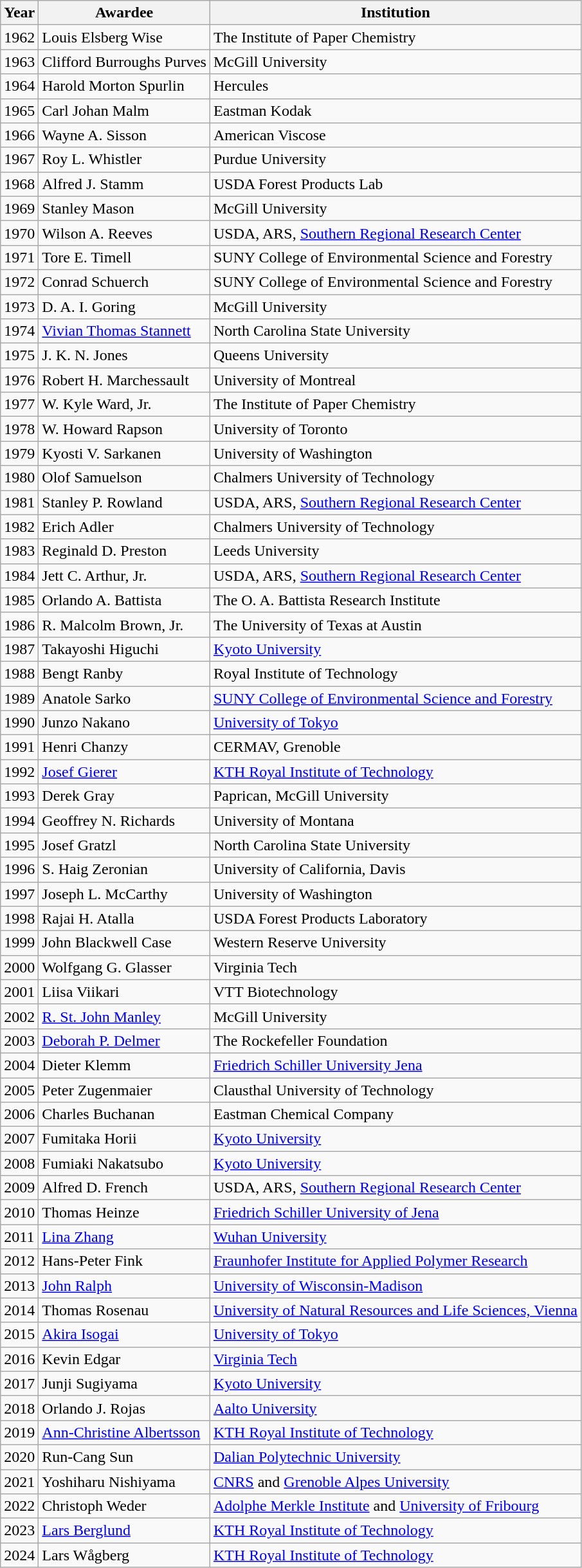<table class="wikitable">
<tr>
<th>Year</th>
<th>Awardee</th>
<th>Institution</th>
</tr>
<tr>
<td>1962</td>
<td>Louis Elsberg Wise</td>
<td>The Institute of Paper Chemistry</td>
</tr>
<tr>
<td>1963</td>
<td>Clifford Burroughs Purves</td>
<td>McGill University</td>
</tr>
<tr>
<td>1964</td>
<td>Harold Morton Spurlin</td>
<td>Hercules</td>
</tr>
<tr>
<td>1965</td>
<td>Carl Johan Malm</td>
<td>Eastman Kodak</td>
</tr>
<tr>
<td>1966</td>
<td>Wayne A. Sisson</td>
<td>American Viscose</td>
</tr>
<tr>
<td>1967</td>
<td>Roy L. Whistler</td>
<td>Purdue University</td>
</tr>
<tr>
<td>1968</td>
<td>Alfred J. Stamm</td>
<td>USDA Forest Products Lab</td>
</tr>
<tr>
<td>1969</td>
<td>Stanley Mason</td>
<td>McGill University</td>
</tr>
<tr>
<td>1970</td>
<td>Wilson A. Reeves</td>
<td>USDA, ARS, <a href='#'>Southern Regional Research Center</a></td>
</tr>
<tr>
<td>1971</td>
<td>Tore E. Timell</td>
<td>SUNY College of Environmental Science and Forestry</td>
</tr>
<tr>
<td>1972</td>
<td>Conrad Schuerch</td>
<td>SUNY College of Environmental Science and Forestry</td>
</tr>
<tr>
<td>1973</td>
<td>D. A. I. Goring</td>
<td>McGill University</td>
</tr>
<tr>
<td>1974</td>
<td><a href='#'>Vivian Thomas Stannett</a></td>
<td>North Carolina State University</td>
</tr>
<tr>
<td>1975</td>
<td>J. K. N. Jones</td>
<td>Queens University</td>
</tr>
<tr>
<td>1976</td>
<td>Robert H. Marchessault</td>
<td>University of Montreal</td>
</tr>
<tr>
<td>1977</td>
<td>W. Kyle Ward, Jr.</td>
<td>The Institute of Paper Chemistry</td>
</tr>
<tr>
<td>1978</td>
<td>W. Howard Rapson</td>
<td>University of Toronto</td>
</tr>
<tr>
<td>1979</td>
<td>Kyosti V. Sarkanen</td>
<td>University of Washington</td>
</tr>
<tr>
<td>1980</td>
<td>Olof Samuelson</td>
<td>Chalmers University of Technology</td>
</tr>
<tr>
<td>1981</td>
<td>Stanley P. Rowland</td>
<td>USDA, ARS, <a href='#'>Southern Regional Research Center</a></td>
</tr>
<tr>
<td>1982</td>
<td>Erich Adler</td>
<td>Chalmers University of Technology</td>
</tr>
<tr>
<td>1983</td>
<td>Reginald D. Preston</td>
<td>Leeds University</td>
</tr>
<tr>
<td>1984</td>
<td>Jett C. Arthur, Jr.</td>
<td>USDA, ARS, <a href='#'>Southern Regional Research Center</a></td>
</tr>
<tr>
<td>1985</td>
<td>Orlando A. Battista</td>
<td>The O. A. Battista Research Institute</td>
</tr>
<tr>
<td>1986</td>
<td>R. Malcolm Brown, Jr.</td>
<td>The University of Texas at Austin</td>
</tr>
<tr>
<td>1987</td>
<td>Takayoshi Higuchi</td>
<td><a href='#'>Kyoto University</a></td>
</tr>
<tr>
<td>1988</td>
<td>Bengt Ranby</td>
<td>Royal Institute of Technology</td>
</tr>
<tr>
<td>1989</td>
<td>Anatole Sarko</td>
<td><a href='#'>SUNY College of Environmental Science and Forestry</a></td>
</tr>
<tr>
<td>1990</td>
<td>Junzo Nakano</td>
<td><a href='#'>University of Tokyo</a></td>
</tr>
<tr>
<td>1991</td>
<td>Henri Chanzy</td>
<td>CERMAV, Grenoble</td>
</tr>
<tr>
<td>1992</td>
<td><a href='#'>Josef Gierer</a></td>
<td><a href='#'>KTH Royal Institute of Technology</a></td>
</tr>
<tr>
<td>1993</td>
<td>Derek Gray</td>
<td>Paprican, McGill University</td>
</tr>
<tr>
<td>1994</td>
<td>Geoffrey N. Richards</td>
<td>University of Montana</td>
</tr>
<tr>
<td>1995</td>
<td>Josef Gratzl</td>
<td>North Carolina State University</td>
</tr>
<tr>
<td>1996</td>
<td>S. Haig Zeronian</td>
<td>University of California, Davis</td>
</tr>
<tr>
<td>1997</td>
<td>Joseph L. McCarthy</td>
<td>University of Washington</td>
</tr>
<tr>
<td>1998</td>
<td>Rajai H. Atalla</td>
<td>USDA Forest Products Laboratory</td>
</tr>
<tr>
<td>1999</td>
<td>John Blackwell Case</td>
<td>Western Reserve University</td>
</tr>
<tr>
<td>2000</td>
<td>Wolfgang G. Glasser</td>
<td>Virginia Tech</td>
</tr>
<tr>
<td>2001</td>
<td>Liisa Viikari</td>
<td>VTT Biotechnology</td>
</tr>
<tr>
<td>2002</td>
<td><a href='#'>R. St. John Manley</a></td>
<td>McGill University</td>
</tr>
<tr>
<td>2003</td>
<td><a href='#'>Deborah P. Delmer</a></td>
<td>The Rockefeller Foundation</td>
</tr>
<tr>
<td>2004</td>
<td>Dieter Klemm</td>
<td><a href='#'>Friedrich Schiller University Jena</a></td>
</tr>
<tr>
<td>2005</td>
<td>Peter Zugenmaier</td>
<td>Clausthal University of Technology</td>
</tr>
<tr>
<td>2006</td>
<td>Charles Buchanan</td>
<td>Eastman Chemical Company</td>
</tr>
<tr>
<td>2007</td>
<td>Fumitaka Horii</td>
<td><a href='#'>Kyoto University</a></td>
</tr>
<tr>
<td>2008</td>
<td>Fumiaki Nakatsubo</td>
<td><a href='#'>Kyoto University</a></td>
</tr>
<tr>
<td>2009</td>
<td>Alfred D. French</td>
<td>USDA, ARS, <a href='#'>Southern Regional Research Center</a></td>
</tr>
<tr>
<td>2010</td>
<td>Thomas Heinze</td>
<td><a href='#'>Friedrich Schiller University of Jena</a></td>
</tr>
<tr>
<td>2011</td>
<td><a href='#'>Lina Zhang</a></td>
<td><a href='#'>Wuhan University</a></td>
</tr>
<tr>
<td>2012</td>
<td>Hans-Peter Fink</td>
<td><a href='#'>Fraunhofer Institute for Applied Polymer Research</a></td>
</tr>
<tr>
<td>2013</td>
<td><a href='#'>John Ralph</a></td>
<td><a href='#'>University of Wisconsin-Madison</a></td>
</tr>
<tr>
<td>2014</td>
<td>Thomas Rosenau</td>
<td><a href='#'>University of Natural Resources and Life Sciences, Vienna</a></td>
</tr>
<tr>
<td>2015</td>
<td><a href='#'>Akira Isogai</a></td>
<td><a href='#'>University of Tokyo</a></td>
</tr>
<tr>
<td>2016</td>
<td>Kevin Edgar</td>
<td><a href='#'>Virginia Tech</a></td>
</tr>
<tr>
<td>2017</td>
<td>Junji Sugiyama</td>
<td><a href='#'>Kyoto University</a></td>
</tr>
<tr>
<td>2018</td>
<td>Orlando J. Rojas</td>
<td><a href='#'>Aalto University</a></td>
</tr>
<tr>
<td>2019</td>
<td><a href='#'>Ann-Christine Albertsson</a></td>
<td><a href='#'>KTH Royal Institute of Technology</a></td>
</tr>
<tr>
<td>2020</td>
<td>Run-Cang Sun</td>
<td><a href='#'>Dalian Polytechnic University</a></td>
</tr>
<tr>
<td>2021</td>
<td>Yoshiharu Nishiyama</td>
<td><a href='#'>CNRS</a> and <a href='#'>Grenoble Alpes University</a></td>
</tr>
<tr>
<td>2022</td>
<td>Christoph Weder</td>
<td><a href='#'>Adolphe Merkle Institute</a> and <a href='#'>University of Fribourg</a></td>
</tr>
<tr>
<td>2023</td>
<td><a href='#'>Lars Berglund</a></td>
<td><a href='#'>KTH Royal Institute of Technology</a></td>
</tr>
<tr>
<td>2024</td>
<td>Lars Wågberg</td>
<td><a href='#'>KTH Royal Institute of Technology</a></td>
</tr>
</table>
